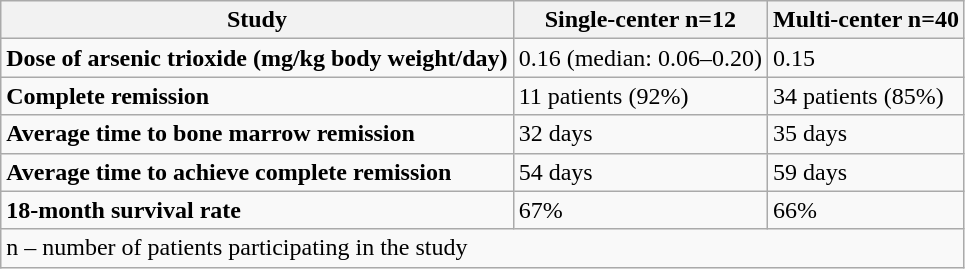<table class="wikitable">
<tr>
<th>Study</th>
<th>Single-center n=12</th>
<th>Multi-center n=40</th>
</tr>
<tr>
<td><strong>Dose of arsenic trioxide (mg/kg body weight/day)</strong></td>
<td>0.16 (median: 0.06–0.20)</td>
<td>0.15</td>
</tr>
<tr>
<td><strong>Complete remission</strong></td>
<td>11 patients (92%)</td>
<td>34 patients (85%)</td>
</tr>
<tr>
<td><strong>Average time to bone marrow remission</strong></td>
<td>32 days</td>
<td>35 days</td>
</tr>
<tr>
<td><strong>Average time to achieve complete remission</strong></td>
<td>54 days</td>
<td>59 days</td>
</tr>
<tr>
<td><strong>18-month survival rate</strong></td>
<td>67%</td>
<td>66%</td>
</tr>
<tr>
<td colspan="3">n – number of patients participating in the study</td>
</tr>
</table>
